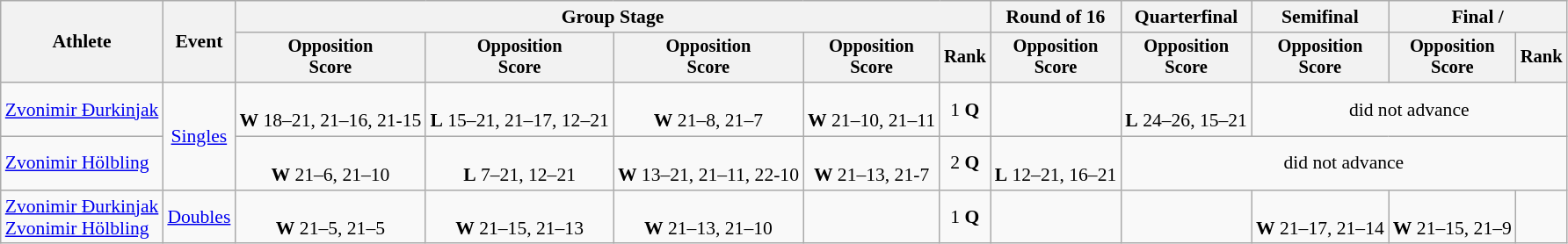<table class="wikitable" style="font-size:90%">
<tr>
<th rowspan=2>Athlete</th>
<th rowspan=2>Event</th>
<th colspan=5>Group Stage</th>
<th>Round of 16</th>
<th>Quarterfinal</th>
<th>Semifinal</th>
<th colspan=2>Final / </th>
</tr>
<tr style="font-size:95%">
<th>Opposition<br>Score</th>
<th>Opposition<br>Score</th>
<th>Opposition<br>Score</th>
<th>Opposition<br>Score</th>
<th>Rank</th>
<th>Opposition<br>Score</th>
<th>Opposition<br>Score</th>
<th>Opposition<br>Score</th>
<th>Opposition<br>Score</th>
<th>Rank</th>
</tr>
<tr align=center>
<td align=left><a href='#'>Zvonimir Đurkinjak</a></td>
<td align=center rowspan=2><a href='#'>Singles</a></td>
<td><br><strong>W</strong> 18–21, 21–16, 21-15</td>
<td><br><strong>L</strong> 15–21, 21–17, 12–21</td>
<td><br><strong>W</strong> 21–8, 21–7</td>
<td><br><strong>W</strong> 21–10, 21–11</td>
<td>1 <strong>Q</strong></td>
<td></td>
<td><br><strong>L</strong> 24–26, 15–21</td>
<td colspan=3>did not advance</td>
</tr>
<tr align=center>
<td align=left><a href='#'>Zvonimir Hölbling</a></td>
<td><br><strong>W</strong> 21–6, 21–10</td>
<td><br><strong>L</strong> 7–21, 12–21</td>
<td><br><strong>W</strong> 13–21, 21–11, 22-10</td>
<td><br><strong>W</strong> 21–13, 21-7</td>
<td>2 <strong>Q</strong></td>
<td><br><strong>L</strong> 12–21, 16–21</td>
<td colspan=4>did not advance</td>
</tr>
<tr align=center>
<td align=left><a href='#'>Zvonimir Đurkinjak</a><br><a href='#'>Zvonimir Hölbling</a></td>
<td align=center><a href='#'>Doubles</a></td>
<td><br><strong>W</strong> 21–5, 21–5</td>
<td><br><strong>W</strong> 21–15, 21–13</td>
<td><br><strong>W</strong> 21–13, 21–10</td>
<td></td>
<td>1 <strong>Q</strong></td>
<td></td>
<td></td>
<td><br><strong>W</strong> 21–17, 21–14</td>
<td><br><strong>W</strong> 21–15, 21–9</td>
<td></td>
</tr>
</table>
